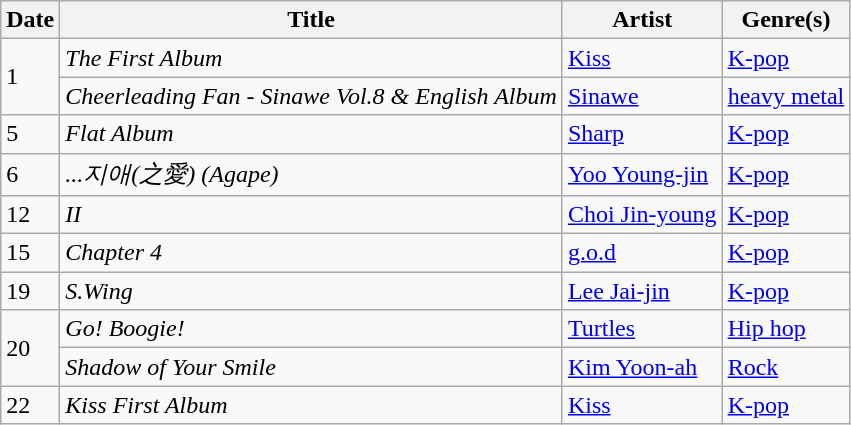<table class="wikitable" style="text-align: left;">
<tr>
<th>Date</th>
<th>Title</th>
<th>Artist</th>
<th>Genre(s)</th>
</tr>
<tr>
<td rowspan="2">1</td>
<td><em>The First Album</em></td>
<td><a href='#'>Kiss</a></td>
<td><a href='#'>K-pop</a></td>
</tr>
<tr>
<td><em>Cheerleading Fan - Sinawe Vol.8 & English Album</em></td>
<td><a href='#'>Sinawe</a></td>
<td><a href='#'>heavy metal</a></td>
</tr>
<tr>
<td>5</td>
<td><em>Flat Album</em></td>
<td><a href='#'>Sharp</a></td>
<td><a href='#'>K-pop</a></td>
</tr>
<tr>
<td>6</td>
<td><em>...지애(之愛) (Agape)</em></td>
<td><a href='#'>Yoo Young-jin</a></td>
<td><a href='#'>K-pop</a></td>
</tr>
<tr>
<td>12</td>
<td><em>II</em></td>
<td><a href='#'>Choi Jin-young</a></td>
<td><a href='#'>K-pop</a></td>
</tr>
<tr>
<td>15</td>
<td><em>Chapter 4</em></td>
<td><a href='#'>g.o.d</a></td>
<td><a href='#'>K-pop</a></td>
</tr>
<tr>
<td>19</td>
<td><em>S.Wing</em></td>
<td><a href='#'>Lee Jai-jin</a></td>
<td><a href='#'>K-pop</a></td>
</tr>
<tr>
<td rowspan="2">20</td>
<td><em>Go! Boogie!</em></td>
<td><a href='#'>Turtles</a></td>
<td><a href='#'>Hip hop</a></td>
</tr>
<tr>
<td><em>Shadow of Your Smile</em></td>
<td><a href='#'>Kim Yoon-ah</a></td>
<td><a href='#'>Rock</a></td>
</tr>
<tr>
<td>22</td>
<td><em>Kiss First Album</em></td>
<td><a href='#'>Kiss</a></td>
<td><a href='#'>K-pop</a></td>
</tr>
</table>
